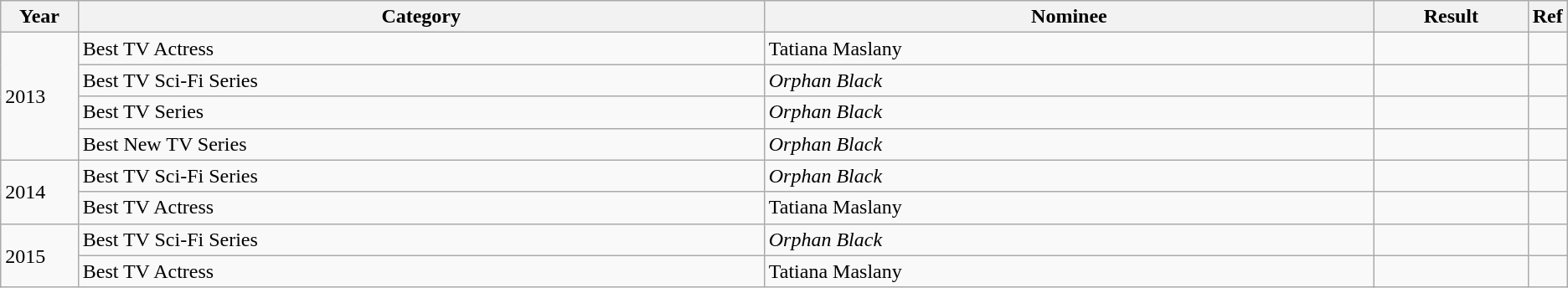<table class="wikitable">
<tr>
<th width=5%>Year</th>
<th width=45%>Category</th>
<th width=40%>Nominee</th>
<th width=10%>Result</th>
<th width=3%>Ref</th>
</tr>
<tr>
<td rowspan=4>2013</td>
<td>Best TV Actress</td>
<td>Tatiana Maslany</td>
<td></td>
<td></td>
</tr>
<tr>
<td>Best TV Sci-Fi Series</td>
<td><em>Orphan Black</em></td>
<td></td>
<td></td>
</tr>
<tr>
<td>Best TV Series</td>
<td><em>Orphan Black</em></td>
<td></td>
<td></td>
</tr>
<tr>
<td>Best New TV Series</td>
<td><em>Orphan Black</em></td>
<td></td>
<td></td>
</tr>
<tr>
<td rowspan=2>2014</td>
<td>Best TV Sci-Fi Series</td>
<td><em>Orphan Black</em></td>
<td></td>
<td></td>
</tr>
<tr>
<td>Best TV Actress</td>
<td>Tatiana Maslany</td>
<td></td>
<td></td>
</tr>
<tr>
<td rowspan=2>2015</td>
<td>Best TV Sci-Fi Series</td>
<td><em>Orphan Black</em></td>
<td></td>
<td></td>
</tr>
<tr>
<td>Best TV Actress</td>
<td>Tatiana Maslany</td>
<td></td>
<td></td>
</tr>
</table>
